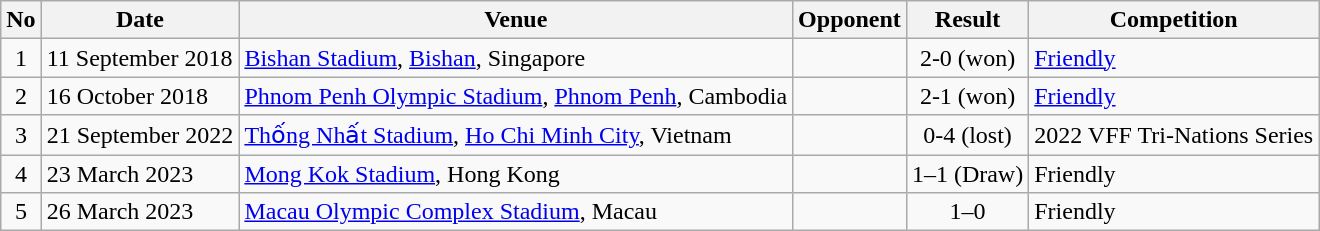<table class="wikitable">
<tr>
<th>No</th>
<th>Date</th>
<th>Venue</th>
<th>Opponent</th>
<th>Result</th>
<th>Competition</th>
</tr>
<tr>
<td align=center>1</td>
<td>11 September 2018</td>
<td><a href='#'>Bishan Stadium</a>, <a href='#'>Bishan</a>, Singapore</td>
<td></td>
<td align=center>2-0 (won)</td>
<td><a href='#'>Friendly</a></td>
</tr>
<tr>
<td align=center>2</td>
<td>16 October 2018</td>
<td><a href='#'>Phnom Penh Olympic Stadium</a>, <a href='#'>Phnom Penh</a>, Cambodia</td>
<td></td>
<td align=center>2-1 (won)</td>
<td><a href='#'>Friendly</a></td>
</tr>
<tr>
<td align=center>3</td>
<td>21 September 2022</td>
<td><a href='#'>Thống Nhất Stadium</a>, <a href='#'>Ho Chi Minh City</a>, Vietnam</td>
<td></td>
<td align=center>0-4  (lost)</td>
<td>2022 VFF Tri-Nations Series</td>
</tr>
<tr>
<td align=center>4</td>
<td>23 March 2023</td>
<td><a href='#'>Mong Kok Stadium</a>, Hong Kong</td>
<td></td>
<td align=center>1–1 (Draw)</td>
<td>Friendly</td>
</tr>
<tr>
<td align=center>5</td>
<td>26 March 2023</td>
<td><a href='#'>Macau Olympic Complex Stadium</a>, Macau</td>
<td></td>
<td align=center>1–0</td>
<td>Friendly</td>
</tr>
</table>
